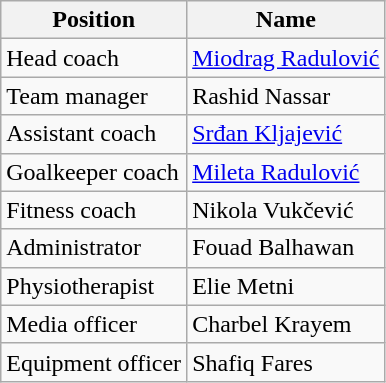<table class="wikitable">
<tr>
<th>Position</th>
<th>Name</th>
</tr>
<tr>
<td>Head coach</td>
<td> <a href='#'>Miodrag Radulović</a></td>
</tr>
<tr>
<td>Team manager</td>
<td> Rashid Nassar</td>
</tr>
<tr>
<td>Assistant coach</td>
<td> <a href='#'>Srđan Kljajević</a></td>
</tr>
<tr>
<td>Goalkeeper coach</td>
<td> <a href='#'>Mileta Radulović</a></td>
</tr>
<tr>
<td>Fitness coach</td>
<td> Nikola Vukčević</td>
</tr>
<tr>
<td>Administrator</td>
<td> Fouad Balhawan</td>
</tr>
<tr>
<td>Physiotherapist</td>
<td> Elie Metni</td>
</tr>
<tr>
<td>Media officer</td>
<td> Charbel Krayem</td>
</tr>
<tr>
<td>Equipment officer</td>
<td> Shafiq Fares</td>
</tr>
</table>
